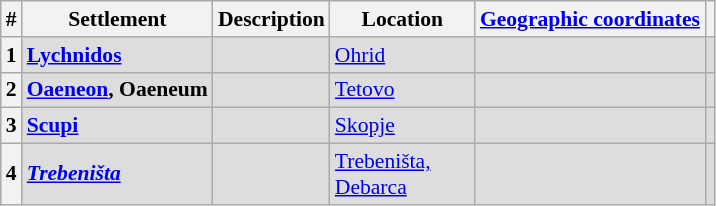<table class="sortable plainrowheaders wikitable" style="cellspacing=2px; text-align:left; font-size:90%;">
<tr style="font-size:100%; text-align:right;">
<th ! scope="col" class="sortable">#</th>
<th ! scope="col" class="sortable">Settlement</th>
<th ! scope="col">Description</th>
<th ! style="width:90px;" scope="col">Location</th>
<th ! scope="col"><a href='#'>Geographic coordinates</a></th>
<th ! scope="col"></th>
</tr>
<tr style="background:#ddd">
<th scope="col">1</th>
<td><strong><a href='#'>Lychnidos</a></strong></td>
<td></td>
<td style=text-align:left><a href='#'>Ohrid</a></td>
<td></td>
<td align=center></td>
</tr>
<tr style="background:#ddd">
<th scope="col">2</th>
<td><strong><a href='#'>Oaeneon</a>, Oaeneum</strong></td>
<td></td>
<td style=text-align:left><a href='#'>Tetovo</a></td>
<td></td>
<td align=center></td>
</tr>
<tr style="background:#ddd">
<th scope="col">3</th>
<td><strong><a href='#'>Scupi</a></strong></td>
<td></td>
<td style=text-align:left><a href='#'>Skopje</a></td>
<td></td>
<td align=center></td>
</tr>
<tr style="background:#ddd">
<th scope="col">4</th>
<td><strong><em><a href='#'>Trebeništa</a></em></strong></td>
<td></td>
<td style=text-align:left><a href='#'>Trebeništa, Debarca</a></td>
<td></td>
<td align=center></td>
</tr>
</table>
